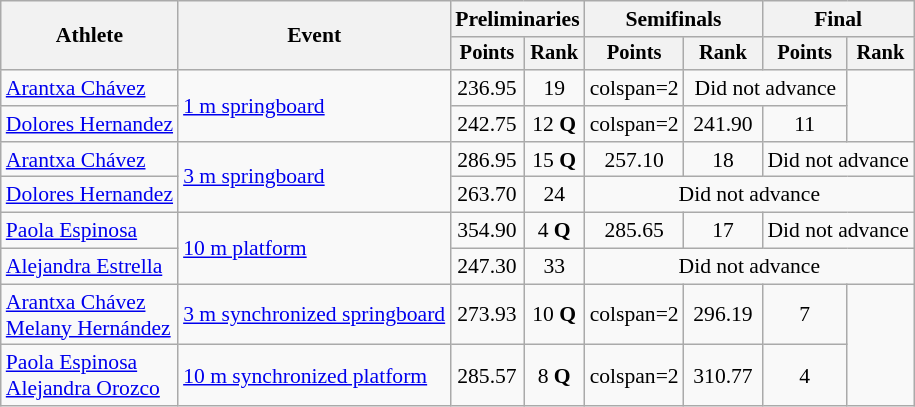<table class=wikitable style="font-size:90%;">
<tr>
<th rowspan="2">Athlete</th>
<th rowspan="2">Event</th>
<th colspan="2">Preliminaries</th>
<th colspan="2">Semifinals</th>
<th colspan="2">Final</th>
</tr>
<tr style="font-size:95%">
<th>Points</th>
<th>Rank</th>
<th>Points</th>
<th>Rank</th>
<th>Points</th>
<th>Rank</th>
</tr>
<tr align=center>
<td align=left><a href='#'>Arantxa Chávez</a></td>
<td align=left rowspan=2><a href='#'>1 m springboard</a></td>
<td>236.95</td>
<td>19</td>
<td>colspan=2 </td>
<td colspan=2>Did not advance</td>
</tr>
<tr align=center>
<td align=left><a href='#'>Dolores Hernandez</a></td>
<td>242.75</td>
<td>12 <strong>Q</strong></td>
<td>colspan=2 </td>
<td>241.90</td>
<td>11</td>
</tr>
<tr align=center>
<td align=left><a href='#'>Arantxa Chávez</a></td>
<td align=left rowspan=2><a href='#'>3 m springboard</a></td>
<td>286.95</td>
<td>15 <strong>Q</strong></td>
<td>257.10</td>
<td>18</td>
<td colspan=2>Did not advance</td>
</tr>
<tr align=center>
<td align=left><a href='#'>Dolores Hernandez</a></td>
<td>263.70</td>
<td>24</td>
<td colspan=4>Did not advance</td>
</tr>
<tr align=center>
<td align=left><a href='#'>Paola Espinosa</a></td>
<td align=left rowspan=2><a href='#'>10 m platform</a></td>
<td>354.90</td>
<td>4 <strong>Q</strong></td>
<td>285.65</td>
<td>17</td>
<td colspan=2>Did not advance</td>
</tr>
<tr align=center>
<td align=left><a href='#'>Alejandra Estrella</a></td>
<td>247.30</td>
<td>33</td>
<td colspan=4>Did not advance</td>
</tr>
<tr align=center>
<td align=left><a href='#'>Arantxa Chávez</a><br><a href='#'>Melany Hernández</a></td>
<td align=left><a href='#'>3 m synchronized springboard</a></td>
<td>273.93</td>
<td>10 <strong>Q</strong></td>
<td>colspan=2 </td>
<td>296.19</td>
<td>7</td>
</tr>
<tr align=center>
<td align=left><a href='#'>Paola Espinosa</a><br><a href='#'>Alejandra Orozco</a></td>
<td align=left><a href='#'>10 m synchronized platform</a></td>
<td>285.57</td>
<td>8 <strong>Q</strong></td>
<td>colspan=2 </td>
<td>310.77</td>
<td>4</td>
</tr>
</table>
